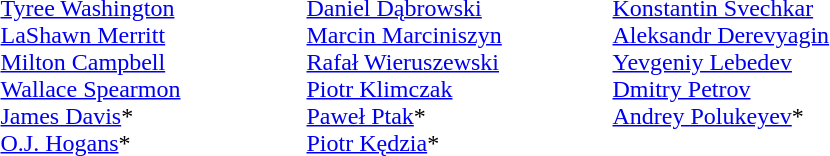<table>
<tr>
<td width=200 valign=top><em></em><br><a href='#'>Tyree Washington</a><br><a href='#'>LaShawn Merritt</a><br><a href='#'>Milton Campbell</a><br><a href='#'>Wallace Spearmon</a><br><a href='#'>James Davis</a>*<br><a href='#'>O.J. Hogans</a>*</td>
<td width=200 valign=top><em></em><br><a href='#'>Daniel Dąbrowski</a><br><a href='#'>Marcin Marciniszyn</a><br><a href='#'>Rafał Wieruszewski</a><br><a href='#'>Piotr Klimczak</a><br><a href='#'>Paweł Ptak</a>*<br><a href='#'>Piotr Kędzia</a>*</td>
<td width=200 valign=top><em></em><br><a href='#'>Konstantin Svechkar</a><br><a href='#'>Aleksandr Derevyagin</a><br><a href='#'>Yevgeniy Lebedev</a><br><a href='#'>Dmitry Petrov</a><br><a href='#'>Andrey Polukeyev</a>*</td>
</tr>
</table>
